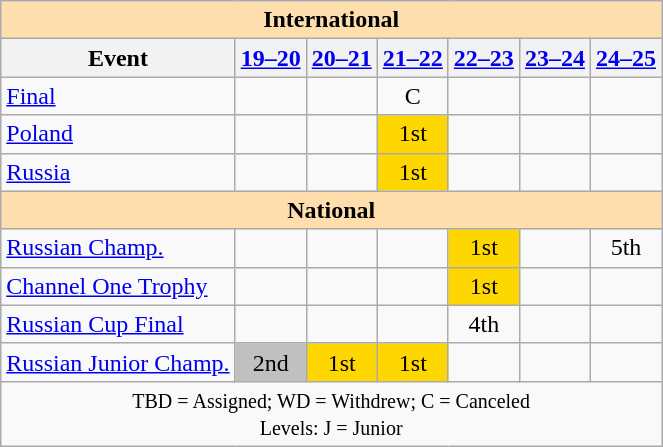<table class="wikitable" style="text-align:center">
<tr>
<th style="background-color: #ffdead; " colspan=7 align=center>International</th>
</tr>
<tr>
<th>Event</th>
<th><a href='#'>19–20</a></th>
<th><a href='#'>20–21</a></th>
<th><a href='#'>21–22</a></th>
<th><a href='#'>22–23</a></th>
<th><a href='#'>23–24</a></th>
<th><a href='#'>24–25</a></th>
</tr>
<tr>
<td align=left> <a href='#'>Final</a></td>
<td></td>
<td></td>
<td>C</td>
<td></td>
<td></td>
<td></td>
</tr>
<tr>
<td align=left> <a href='#'>Poland</a></td>
<td></td>
<td></td>
<td bgcolor=gold>1st</td>
<td></td>
<td></td>
<td></td>
</tr>
<tr>
<td align=left> <a href='#'>Russia</a></td>
<td></td>
<td></td>
<td bgcolor=gold>1st</td>
<td></td>
<td></td>
<td></td>
</tr>
<tr>
<th style="background-color: #ffdead; " colspan=7 align=center>National</th>
</tr>
<tr>
<td align=left><a href='#'>Russian Champ.</a></td>
<td></td>
<td></td>
<td></td>
<td bgcolor=gold>1st</td>
<td></td>
<td>5th</td>
</tr>
<tr>
<td align=left><a href='#'>Channel One Trophy</a></td>
<td></td>
<td></td>
<td></td>
<td bgcolor=gold>1st</td>
<td></td>
<td></td>
</tr>
<tr>
<td align=left><a href='#'>Russian Cup Final</a></td>
<td></td>
<td></td>
<td></td>
<td>4th</td>
<td></td>
<td></td>
</tr>
<tr>
<td align=left><a href='#'>Russian Junior Champ.</a></td>
<td bgcolor=silver>2nd</td>
<td bgcolor=gold>1st</td>
<td bgcolor=gold>1st</td>
<td></td>
<td></td>
<td></td>
</tr>
<tr>
<td colspan=7 align=center><small> TBD = Assigned; WD = Withdrew; C = Canceled <br> Levels: J = Junior </small></td>
</tr>
</table>
